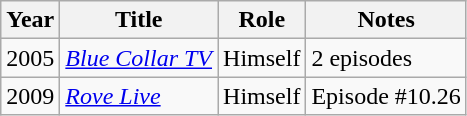<table class="wikitable sortable">
<tr>
<th>Year</th>
<th>Title</th>
<th>Role</th>
<th>Notes</th>
</tr>
<tr>
<td>2005</td>
<td><em><a href='#'>Blue Collar TV</a></em></td>
<td>Himself</td>
<td>2 episodes</td>
</tr>
<tr>
<td>2009</td>
<td><em><a href='#'>Rove Live</a></em></td>
<td>Himself</td>
<td>Episode #10.26</td>
</tr>
</table>
